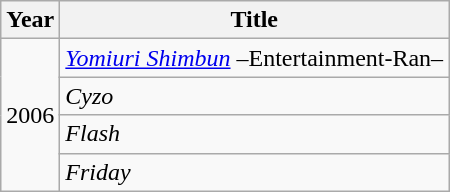<table class="wikitable">
<tr>
<th>Year</th>
<th>Title</th>
</tr>
<tr>
<td rowspan="4">2006</td>
<td><em><a href='#'>Yomiuri Shimbun</a></em> –Entertainment-Ran–</td>
</tr>
<tr>
<td><em>Cyzo</em></td>
</tr>
<tr>
<td><em>Flash</em></td>
</tr>
<tr>
<td><em>Friday</em></td>
</tr>
</table>
